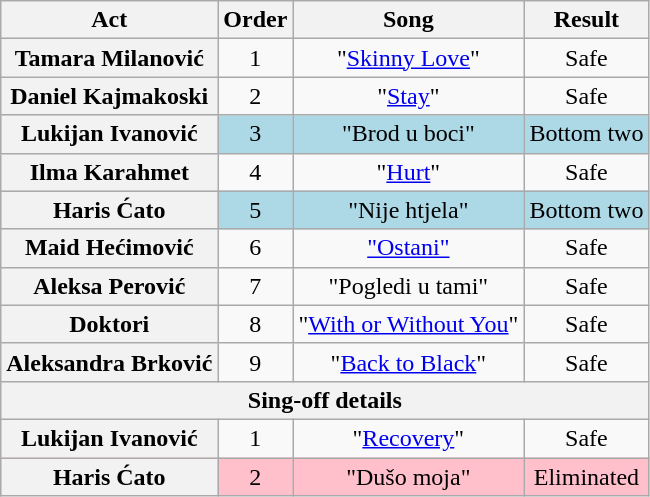<table class="wikitable plainrowheaders" style="text-align:center;">
<tr>
<th scope="col">Act</th>
<th scope="col">Order</th>
<th scope="col">Song</th>
<th scope="col">Result</th>
</tr>
<tr>
<th scope="row">Tamara Milanović</th>
<td>1</td>
<td>"<a href='#'>Skinny Love</a>"</td>
<td>Safe</td>
</tr>
<tr>
<th scope="row">Daniel Kajmakoski</th>
<td>2</td>
<td>"<a href='#'>Stay</a>"</td>
<td>Safe</td>
</tr>
<tr style="background:lightblue;">
<th scope="row">Lukijan Ivanović</th>
<td>3</td>
<td>"Brod u boci"</td>
<td>Bottom two</td>
</tr>
<tr>
<th scope="row">Ilma Karahmet</th>
<td>4</td>
<td>"<a href='#'>Hurt</a>"</td>
<td>Safe</td>
</tr>
<tr style="background:lightblue;">
<th scope="row">Haris Ćato</th>
<td>5</td>
<td>"Nije htjela"</td>
<td>Bottom two</td>
</tr>
<tr>
<th scope="row">Maid Hećimović</th>
<td>6</td>
<td><a href='#'>"Ostani"</a></td>
<td>Safe</td>
</tr>
<tr>
<th scope="row">Aleksa Perović</th>
<td>7</td>
<td>"Pogledi u tami"</td>
<td>Safe</td>
</tr>
<tr>
<th scope="row">Doktori</th>
<td>8</td>
<td>"<a href='#'>With or Without You</a>"</td>
<td>Safe</td>
</tr>
<tr>
<th scope="row">Aleksandra Brković</th>
<td>9</td>
<td>"<a href='#'>Back to Black</a>"</td>
<td>Safe</td>
</tr>
<tr>
<th colspan="4">Sing-off details</th>
</tr>
<tr>
<th scope="row">Lukijan Ivanović</th>
<td>1</td>
<td>"<a href='#'>Recovery</a>"</td>
<td>Safe</td>
</tr>
<tr style="background:pink;">
<th scope="row">Haris Ćato</th>
<td>2</td>
<td>"Dušo moja"</td>
<td>Eliminated</td>
</tr>
</table>
